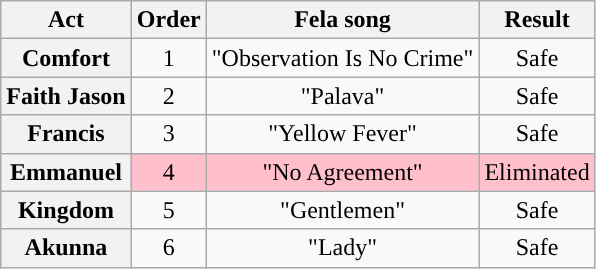<table class="wikitable plainrowheaders" style="text-align:center;">
<tr>
<th scope"col">Act</th>
<th scope"col">Order</th>
<th scope"col">Fela song</th>
<th scope"col">Result</th>
</tr>
<tr>
<th scope=row>Comfort</th>
<td>1</td>
<td>"Observation Is No Crime"</td>
<td>Safe</td>
</tr>
<tr>
<th scope=row>Faith Jason</th>
<td>2</td>
<td>"Palava"</td>
<td>Safe</td>
</tr>
<tr>
<th scope=row>Francis</th>
<td>3</td>
<td>"Yellow Fever"</td>
<td>Safe</td>
</tr>
<tr style="background: pink">
<th scope=row>Emmanuel</th>
<td>4</td>
<td>"No Agreement"</td>
<td>Eliminated</td>
</tr>
<tr>
<th scope=row>Kingdom</th>
<td>5</td>
<td>"Gentlemen"</td>
<td>Safe</td>
</tr>
<tr>
<th scope=row>Akunna</th>
<td>6</td>
<td>"Lady"</td>
<td>Safe</td>
</tr>
</table>
